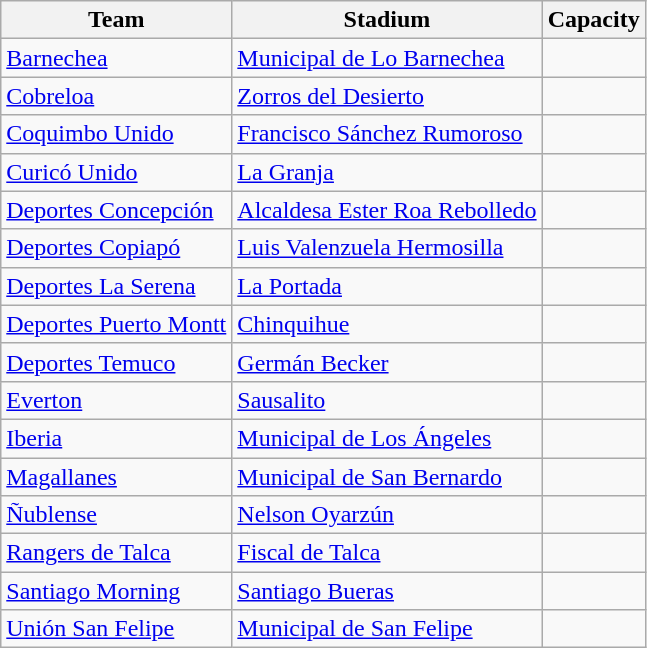<table class="wikitable sortable" style="text-align: left;">
<tr>
<th>Team</th>
<th>Stadium</th>
<th>Capacity</th>
</tr>
<tr>
<td><a href='#'>Barnechea</a></td>
<td><a href='#'>Municipal de Lo Barnechea</a></td>
<td></td>
</tr>
<tr>
<td><a href='#'>Cobreloa</a></td>
<td><a href='#'>Zorros del Desierto</a></td>
<td></td>
</tr>
<tr>
<td><a href='#'>Coquimbo Unido</a></td>
<td><a href='#'>Francisco Sánchez Rumoroso</a></td>
<td></td>
</tr>
<tr>
<td><a href='#'>Curicó Unido</a></td>
<td><a href='#'>La Granja</a></td>
<td></td>
</tr>
<tr>
<td><a href='#'>Deportes Concepción</a></td>
<td><a href='#'>Alcaldesa Ester Roa Rebolledo</a></td>
<td></td>
</tr>
<tr>
<td><a href='#'>Deportes Copiapó</a></td>
<td><a href='#'>Luis Valenzuela Hermosilla</a></td>
<td></td>
</tr>
<tr>
<td><a href='#'>Deportes La Serena</a></td>
<td><a href='#'>La Portada</a></td>
<td></td>
</tr>
<tr>
<td><a href='#'>Deportes Puerto Montt</a></td>
<td><a href='#'>Chinquihue</a></td>
<td></td>
</tr>
<tr>
<td><a href='#'>Deportes Temuco</a></td>
<td><a href='#'>Germán Becker</a></td>
<td></td>
</tr>
<tr>
<td><a href='#'>Everton</a></td>
<td><a href='#'>Sausalito</a></td>
<td></td>
</tr>
<tr>
<td><a href='#'>Iberia</a></td>
<td><a href='#'>Municipal de Los Ángeles</a></td>
<td></td>
</tr>
<tr>
<td><a href='#'>Magallanes</a></td>
<td><a href='#'>Municipal de San Bernardo</a></td>
<td></td>
</tr>
<tr>
<td><a href='#'>Ñublense</a></td>
<td><a href='#'>Nelson Oyarzún</a></td>
<td></td>
</tr>
<tr>
<td><a href='#'>Rangers de Talca</a></td>
<td><a href='#'>Fiscal de Talca</a></td>
<td></td>
</tr>
<tr>
<td><a href='#'>Santiago Morning</a></td>
<td><a href='#'>Santiago Bueras</a></td>
<td></td>
</tr>
<tr>
<td><a href='#'>Unión San Felipe</a></td>
<td><a href='#'>Municipal de San Felipe</a></td>
<td></td>
</tr>
</table>
